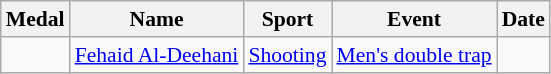<table class="wikitable" style="font-size:90%">
<tr>
<th>Medal</th>
<th>Name</th>
<th>Sport</th>
<th>Event</th>
<th>Date</th>
</tr>
<tr>
<td></td>
<td><a href='#'>Fehaid Al-Deehani</a></td>
<td><a href='#'>Shooting</a></td>
<td><a href='#'>Men's double trap</a></td>
<td></td>
</tr>
</table>
